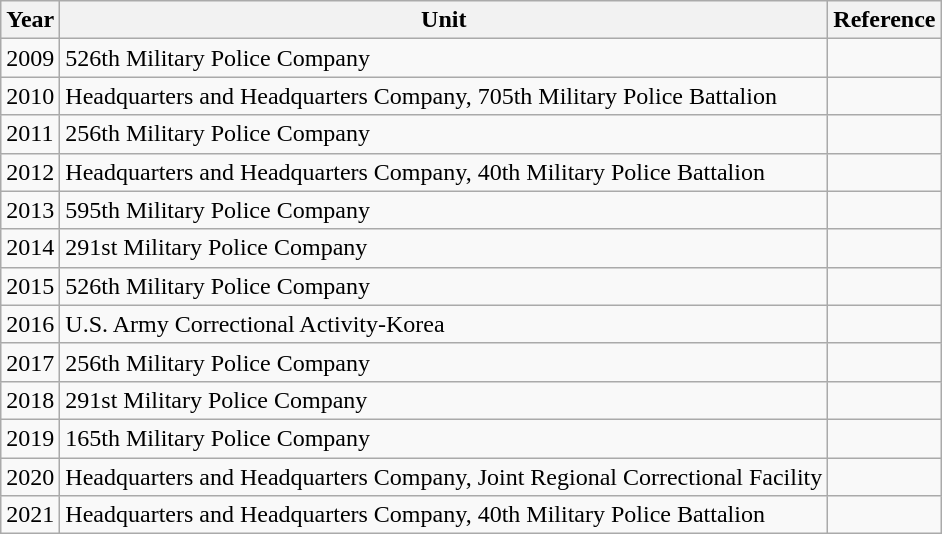<table class="wikitable">
<tr>
<th>Year</th>
<th>Unit</th>
<th>Reference</th>
</tr>
<tr>
<td>2009</td>
<td>526th Military Police Company</td>
<td></td>
</tr>
<tr>
<td>2010</td>
<td>Headquarters and Headquarters Company, 705th Military Police Battalion</td>
<td></td>
</tr>
<tr>
<td>2011</td>
<td>256th Military Police Company</td>
<td></td>
</tr>
<tr>
<td>2012</td>
<td>Headquarters and Headquarters Company, 40th Military Police Battalion</td>
<td></td>
</tr>
<tr>
<td>2013</td>
<td>595th Military Police Company</td>
<td></td>
</tr>
<tr>
<td>2014</td>
<td>291st Military Police Company</td>
<td></td>
</tr>
<tr>
<td>2015</td>
<td>526th Military Police Company</td>
<td></td>
</tr>
<tr>
<td>2016</td>
<td>U.S. Army Correctional Activity-Korea</td>
<td></td>
</tr>
<tr>
<td>2017</td>
<td>256th Military Police Company</td>
<td></td>
</tr>
<tr>
<td>2018</td>
<td>291st Military Police Company</td>
<td></td>
</tr>
<tr>
<td>2019</td>
<td>165th Military Police Company</td>
<td></td>
</tr>
<tr>
<td>2020</td>
<td>Headquarters and Headquarters Company, Joint Regional Correctional Facility</td>
<td></td>
</tr>
<tr>
<td>2021</td>
<td>Headquarters and Headquarters Company, 40th Military Police Battalion</td>
<td></td>
</tr>
</table>
